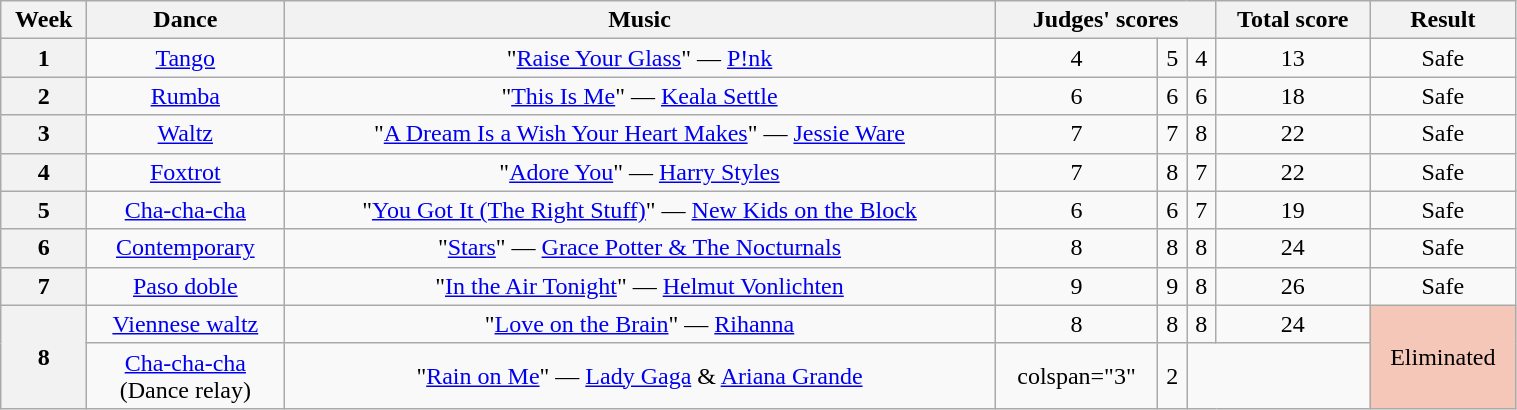<table class="wikitable unsortable" style="text-align:center; width:80%">
<tr>
<th scope="col">Week</th>
<th scope="col">Dance</th>
<th scope="col">Music</th>
<th scope="col" colspan="3">Judges' scores</th>
<th scope="col">Total score</th>
<th scope="col">Result</th>
</tr>
<tr>
<th scope="row">1</th>
<td><a href='#'>Tango</a></td>
<td>"<a href='#'>Raise Your Glass</a>" — <a href='#'>P!nk</a></td>
<td>4</td>
<td>5</td>
<td>4</td>
<td>13</td>
<td>Safe</td>
</tr>
<tr>
<th scope="row">2</th>
<td><a href='#'>Rumba</a></td>
<td>"<a href='#'>This Is Me</a>" — <a href='#'>Keala Settle</a></td>
<td>6</td>
<td>6</td>
<td>6</td>
<td>18</td>
<td>Safe</td>
</tr>
<tr>
<th scope="row">3</th>
<td><a href='#'>Waltz</a></td>
<td>"<a href='#'>A Dream Is a Wish Your Heart Makes</a>" — <a href='#'>Jessie Ware</a></td>
<td>7</td>
<td>7</td>
<td>8</td>
<td>22</td>
<td>Safe</td>
</tr>
<tr>
<th scope="row">4</th>
<td><a href='#'>Foxtrot</a></td>
<td>"<a href='#'>Adore You</a>" — <a href='#'>Harry Styles</a></td>
<td>7</td>
<td>8</td>
<td>7</td>
<td>22</td>
<td>Safe</td>
</tr>
<tr>
<th scope="row">5</th>
<td><a href='#'>Cha-cha-cha</a></td>
<td>"<a href='#'>You Got It (The Right Stuff)</a>" — <a href='#'>New Kids on the Block</a></td>
<td>6</td>
<td>6</td>
<td>7</td>
<td>19</td>
<td>Safe</td>
</tr>
<tr>
<th scope="row">6</th>
<td><a href='#'>Contemporary</a></td>
<td>"<a href='#'>Stars</a>" — <a href='#'>Grace Potter & The Nocturnals</a></td>
<td>8</td>
<td>8</td>
<td>8</td>
<td>24</td>
<td>Safe</td>
</tr>
<tr>
<th scope="row">7</th>
<td><a href='#'>Paso doble</a></td>
<td>"<a href='#'>In the Air Tonight</a>" — <a href='#'>Helmut Vonlichten</a></td>
<td>9</td>
<td>9</td>
<td>8</td>
<td>26</td>
<td>Safe</td>
</tr>
<tr>
<th rowspan="2" scope="row">8</th>
<td><a href='#'>Viennese waltz</a></td>
<td>"<a href='#'>Love on the Brain</a>" — <a href='#'>Rihanna</a></td>
<td>8</td>
<td>8</td>
<td>8</td>
<td>24</td>
<td rowspan="2" bgcolor="f4c7b8">Eliminated</td>
</tr>
<tr>
<td><a href='#'>Cha-cha-cha</a><br>(Dance relay)</td>
<td>"<a href='#'>Rain on Me</a>" — <a href='#'>Lady Gaga</a> & <a href='#'>Ariana Grande</a></td>
<td>colspan="3" </td>
<td>2</td>
</tr>
</table>
